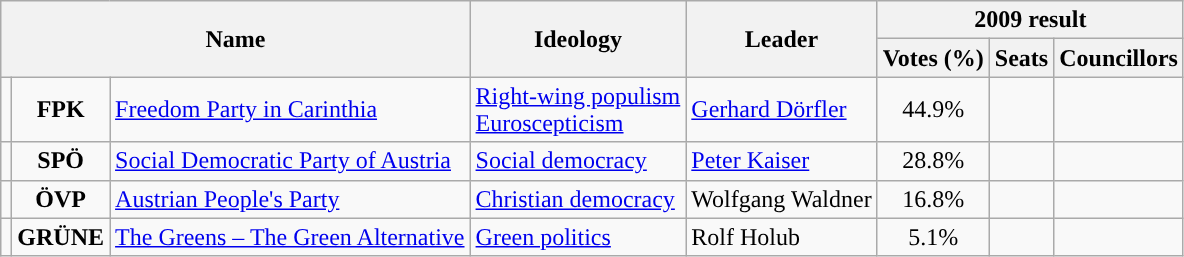<table class="wikitable">
<tr>
<th rowspan="2" colspan="3">Name</th>
<th rowspan="2">Ideology</th>
<th rowspan="2">Leader</th>
<th colspan="3">2009 result</th>
</tr>
<tr>
<th>Votes (%)</th>
<th>Seats</th>
<th>Councillors</th>
</tr>
<tr>
<td style="background:"></td>
<td style="text-align:center;"><strong>FPK</strong></td>
<td><a href='#'>Freedom Party in Carinthia</a><br></td>
<td><a href='#'>Right-wing populism</a><br><a href='#'>Euroscepticism</a></td>
<td><a href='#'>Gerhard Dörfler</a></td>
<td style="text-align:center;">44.9%</td>
<td></td>
<td></td>
</tr>
<tr>
<td style="background:"></td>
<td style="text-align:center;"><strong>SPÖ</strong></td>
<td><a href='#'>Social Democratic Party of Austria</a><br></td>
<td><a href='#'>Social democracy</a></td>
<td><a href='#'>Peter Kaiser</a></td>
<td style="text-align:center;">28.8%</td>
<td></td>
<td></td>
</tr>
<tr>
<td style="background:"></td>
<td style="text-align:center;"><strong>ÖVP</strong></td>
<td><a href='#'>Austrian People's Party</a><br></td>
<td><a href='#'>Christian democracy</a></td>
<td>Wolfgang Waldner</td>
<td style="text-align:center;">16.8%</td>
<td></td>
<td></td>
</tr>
<tr>
<td style="background:"></td>
<td style="text-align:center;"><strong>GRÜNE</strong></td>
<td><a href='#'>The Greens – The Green Alternative</a><br></td>
<td><a href='#'>Green politics</a></td>
<td>Rolf Holub</td>
<td style="text-align:center;">5.1%</td>
<td></td>
</tr>
</table>
